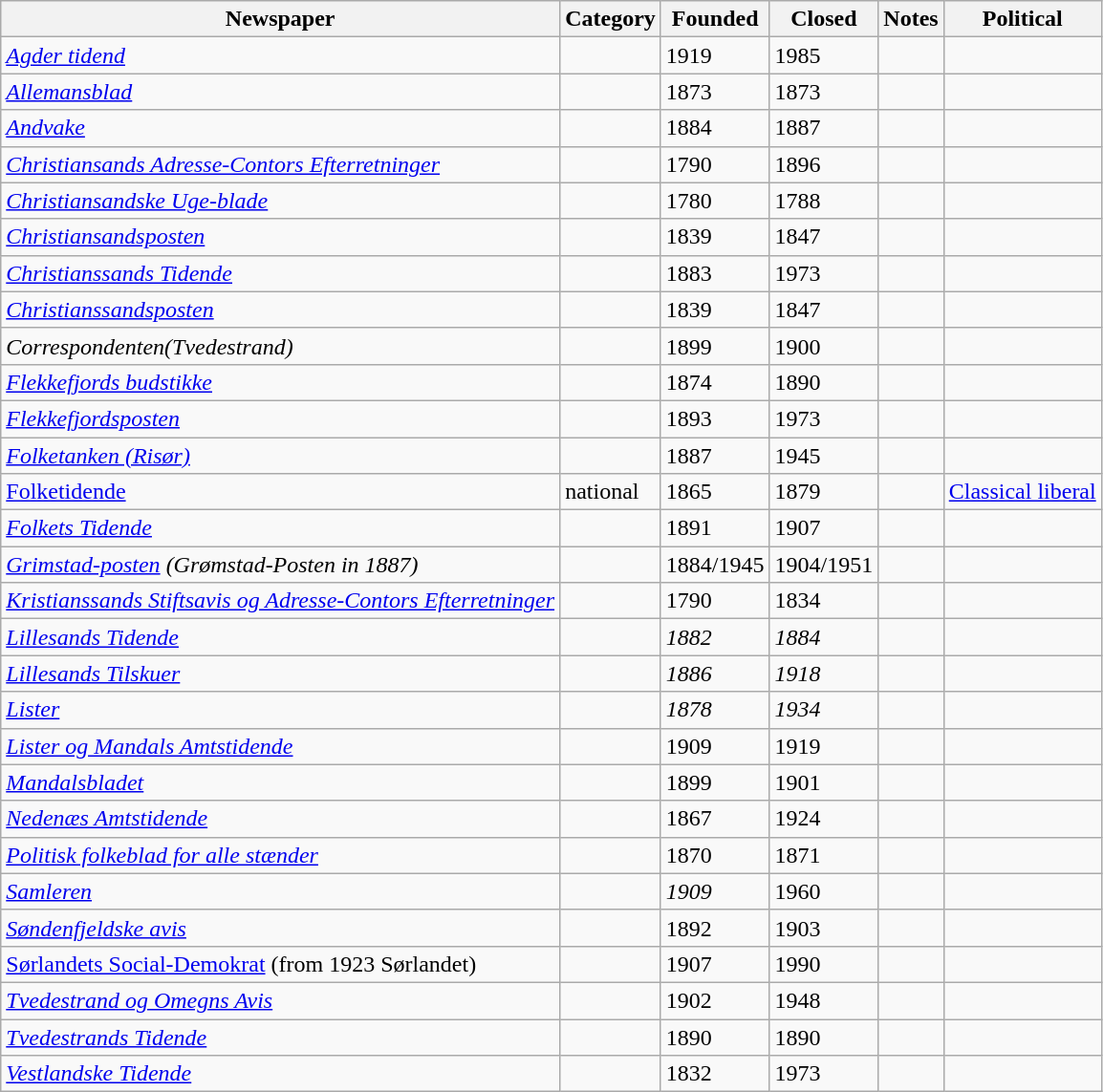<table class="wikitable sortable">
<tr>
<th>Newspaper</th>
<th>Category</th>
<th>Founded</th>
<th>Closed</th>
<th class="unsortable">Notes</th>
<th>Political</th>
</tr>
<tr>
<td><em><a href='#'>Agder tidend</a></em></td>
<td></td>
<td>1919</td>
<td>1985</td>
<td></td>
<td></td>
</tr>
<tr>
<td><em><a href='#'>Allemansblad</a></em></td>
<td></td>
<td>1873</td>
<td>1873</td>
<td></td>
<td></td>
</tr>
<tr>
<td><em><a href='#'>Andvake</a></em></td>
<td></td>
<td>1884</td>
<td>1887</td>
<td></td>
<td></td>
</tr>
<tr>
<td><em><a href='#'>Christiansands Adresse-Contors Efterretninger</a></em></td>
<td></td>
<td>1790</td>
<td>1896</td>
<td></td>
<td></td>
</tr>
<tr>
<td><em><a href='#'>Christiansandske Uge-blade</a></em></td>
<td></td>
<td>1780</td>
<td>1788</td>
<td></td>
<td></td>
</tr>
<tr>
<td><em><a href='#'>Christiansandsposten</a></em></td>
<td></td>
<td>1839</td>
<td>1847</td>
<td></td>
<td></td>
</tr>
<tr>
<td><em><a href='#'>Christianssands Tidende</a></em></td>
<td></td>
<td>1883</td>
<td>1973</td>
<td></td>
<td></td>
</tr>
<tr>
<td><em><a href='#'>Christianssandsposten</a></em></td>
<td></td>
<td>1839</td>
<td>1847</td>
<td></td>
<td></td>
</tr>
<tr>
<td><em>Correspondenten(Tvedestrand)</em></td>
<td></td>
<td>1899</td>
<td>1900</td>
<td></td>
<td></td>
</tr>
<tr>
<td><em><a href='#'>Flekkefjords budstikke</a></em></td>
<td></td>
<td>1874</td>
<td>1890</td>
<td></td>
<td></td>
</tr>
<tr>
<td><em><a href='#'>Flekkefjordsposten</a></em></td>
<td></td>
<td>1893</td>
<td>1973</td>
<td></td>
<td></td>
</tr>
<tr>
<td><em><a href='#'>Folketanken (Risør)</a></em></td>
<td></td>
<td>1887</td>
<td>1945</td>
<td></td>
<td></td>
</tr>
<tr>
<td><a href='#'>Folketidende</a></td>
<td>national</td>
<td>1865</td>
<td>1879</td>
<td></td>
<td><a href='#'>Classical liberal</a></td>
</tr>
<tr>
<td><em><a href='#'>Folkets Tidende</a></em></td>
<td></td>
<td>1891</td>
<td>1907</td>
<td></td>
<td></td>
</tr>
<tr>
<td><em><a href='#'>Grimstad-posten</a> (Grømstad-Posten in 1887)</em></td>
<td></td>
<td>1884/1945</td>
<td>1904/1951</td>
<td></td>
<td></td>
</tr>
<tr>
<td><em><a href='#'>Kristianssands Stiftsavis og Adresse-Contors Efterretninger</a></em></td>
<td></td>
<td>1790</td>
<td>1834</td>
<td></td>
<td></td>
</tr>
<tr>
<td><em><a href='#'>Lillesands Tidende</a></em></td>
<td></td>
<td><em>1882</em></td>
<td><em>1884</em></td>
<td></td>
<td></td>
</tr>
<tr>
<td><em><a href='#'>Lillesands Tilskuer</a></em></td>
<td></td>
<td><em>1886</em></td>
<td><em>1918</em></td>
<td></td>
<td></td>
</tr>
<tr>
<td><em><a href='#'>Lister</a></em></td>
<td></td>
<td><em>1878</em></td>
<td><em>1934</em></td>
<td></td>
<td></td>
</tr>
<tr>
<td><em><a href='#'>Lister og Mandals Amtstidende</a></em></td>
<td></td>
<td>1909</td>
<td>1919</td>
<td></td>
<td></td>
</tr>
<tr>
<td><em><a href='#'>Mandalsbladet</a></em></td>
<td></td>
<td>1899</td>
<td>1901</td>
<td></td>
<td></td>
</tr>
<tr>
<td><em><a href='#'>Nedenæs Amtstidende</a></em></td>
<td></td>
<td>1867</td>
<td>1924</td>
<td></td>
<td></td>
</tr>
<tr>
<td><em><a href='#'>Politisk folkeblad for alle stænder</a></em></td>
<td></td>
<td>1870</td>
<td>1871</td>
<td></td>
<td></td>
</tr>
<tr>
<td><em><a href='#'>Samleren</a></em></td>
<td></td>
<td><em>1909</em></td>
<td>1960</td>
<td></td>
<td></td>
</tr>
<tr>
<td><em><a href='#'>Søndenfjeldske avis</a></em></td>
<td></td>
<td>1892</td>
<td>1903</td>
<td></td>
<td></td>
</tr>
<tr>
<td><a href='#'>Sørlandets Social-Demokrat</a> (from 1923 Sørlandet)</td>
<td></td>
<td>1907</td>
<td>1990</td>
<td></td>
<td></td>
</tr>
<tr>
<td><em><a href='#'>Tvedestrand og Omegns Avis</a></em></td>
<td></td>
<td>1902</td>
<td>1948</td>
<td></td>
<td></td>
</tr>
<tr>
<td><em><a href='#'>Tvedestrands Tidende</a></em></td>
<td></td>
<td>1890</td>
<td>1890</td>
<td></td>
<td></td>
</tr>
<tr>
<td><em><a href='#'>Vestlandske Tidende</a></em></td>
<td></td>
<td>1832</td>
<td>1973</td>
<td></td>
<td></td>
</tr>
</table>
